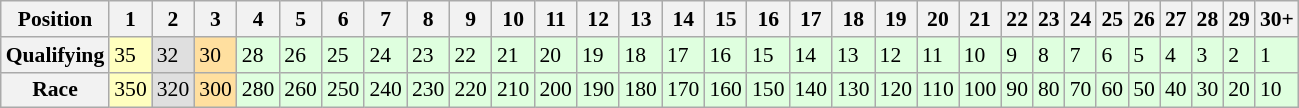<table class="wikitable" style="font-size: 90%;" align="center">
<tr>
<th>Position</th>
<th>1</th>
<th>2</th>
<th>3</th>
<th>4</th>
<th>5</th>
<th>6</th>
<th>7</th>
<th>8</th>
<th>9</th>
<th>10</th>
<th>11</th>
<th>12</th>
<th>13</th>
<th>14</th>
<th>15</th>
<th>16</th>
<th>17</th>
<th>18</th>
<th>19</th>
<th>20</th>
<th>21</th>
<th>22</th>
<th>23</th>
<th>24</th>
<th>25</th>
<th>26</th>
<th>27</th>
<th>28</th>
<th>29</th>
<th>30+</th>
</tr>
<tr>
<th>Qualifying</th>
<td style="background:#ffffbf;">35</td>
<td style="background:#dfdfdf;">32</td>
<td style="background:#ffdf9f;">30</td>
<td style="background:#dfffdf;">28</td>
<td style="background:#dfffdf;">26</td>
<td style="background:#dfffdf;">25</td>
<td style="background:#dfffdf;">24</td>
<td style="background:#dfffdf;">23</td>
<td style="background:#dfffdf;">22</td>
<td style="background:#dfffdf;">21</td>
<td style="background:#dfffdf;">20</td>
<td style="background:#dfffdf;">19</td>
<td style="background:#dfffdf;">18</td>
<td style="background:#dfffdf;">17</td>
<td style="background:#dfffdf;">16</td>
<td style="background:#dfffdf;">15</td>
<td style="background:#dfffdf;">14</td>
<td style="background:#dfffdf;">13</td>
<td style="background:#dfffdf;">12</td>
<td style="background:#dfffdf;">11</td>
<td style="background:#dfffdf;">10</td>
<td style="background:#dfffdf;">9</td>
<td style="background:#dfffdf;">8</td>
<td style="background:#dfffdf;">7</td>
<td style="background:#dfffdf;">6</td>
<td style="background:#dfffdf;">5</td>
<td style="background:#dfffdf;">4</td>
<td style="background:#dfffdf;">3</td>
<td style="background:#dfffdf;">2</td>
<td style="background:#dfffdf;">1</td>
</tr>
<tr>
<th>Race</th>
<td style="background:#ffffbf;">350</td>
<td style="background:#dfdfdf;">320</td>
<td style="background:#ffdf9f;">300</td>
<td style="background:#dfffdf;">280</td>
<td style="background:#dfffdf;">260</td>
<td style="background:#dfffdf;">250</td>
<td style="background:#dfffdf;">240</td>
<td style="background:#dfffdf;">230</td>
<td style="background:#dfffdf;">220</td>
<td style="background:#dfffdf;">210</td>
<td style="background:#dfffdf;">200</td>
<td style="background:#dfffdf;">190</td>
<td style="background:#dfffdf;">180</td>
<td style="background:#dfffdf;">170</td>
<td style="background:#dfffdf;">160</td>
<td style="background:#dfffdf;">150</td>
<td style="background:#dfffdf;">140</td>
<td style="background:#dfffdf;">130</td>
<td style="background:#dfffdf;">120</td>
<td style="background:#dfffdf;">110</td>
<td style="background:#dfffdf;">100</td>
<td style="background:#dfffdf;">90</td>
<td style="background:#dfffdf;">80</td>
<td style="background:#dfffdf;">70</td>
<td style="background:#dfffdf;">60</td>
<td style="background:#dfffdf;">50</td>
<td style="background:#dfffdf;">40</td>
<td style="background:#dfffdf;">30</td>
<td style="background:#dfffdf;">20</td>
<td style="background:#dfffdf;">10</td>
</tr>
</table>
